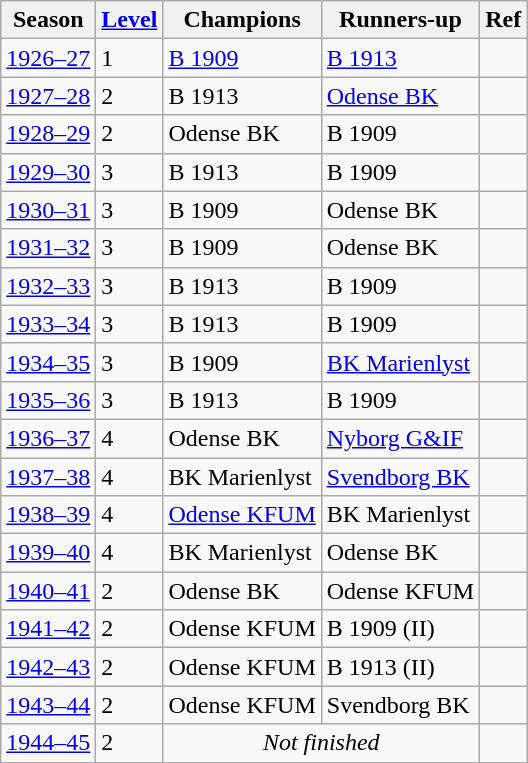<table class="sortable wikitable plainrowheaders">
<tr>
<th>Season</th>
<th><a href='#'>Level</a></th>
<th>Champions</th>
<th>Runners-up</th>
<th>Ref</th>
</tr>
<tr>
<td><a href='#'>1926–27</a></td>
<td>1</td>
<td><a href='#'>B 1909</a></td>
<td><a href='#'>B 1913</a></td>
<td></td>
</tr>
<tr>
<td><a href='#'>1927–28</a></td>
<td>2</td>
<td>B 1913</td>
<td><a href='#'>Odense BK</a></td>
<td></td>
</tr>
<tr>
<td><a href='#'>1928–29</a></td>
<td>2</td>
<td>Odense BK</td>
<td>B 1909</td>
<td></td>
</tr>
<tr>
<td><a href='#'>1929–30</a></td>
<td>3</td>
<td>B 1913</td>
<td>B 1909</td>
<td></td>
</tr>
<tr>
<td><a href='#'>1930–31</a></td>
<td>3</td>
<td>B 1909</td>
<td>Odense BK</td>
<td></td>
</tr>
<tr>
<td><a href='#'>1931–32</a></td>
<td>3</td>
<td>B 1909</td>
<td>Odense BK</td>
<td></td>
</tr>
<tr>
<td><a href='#'>1932–33</a></td>
<td>3</td>
<td>B 1913</td>
<td>B 1909</td>
<td></td>
</tr>
<tr>
<td><a href='#'>1933–34</a></td>
<td>3</td>
<td>B 1913</td>
<td>B 1909</td>
<td></td>
</tr>
<tr>
<td><a href='#'>1934–35</a></td>
<td>3</td>
<td>B 1909</td>
<td><a href='#'>BK Marienlyst</a></td>
<td></td>
</tr>
<tr>
<td><a href='#'>1935–36</a></td>
<td>3</td>
<td>B 1913</td>
<td>B 1909</td>
<td></td>
</tr>
<tr>
<td><a href='#'>1936–37</a></td>
<td>4</td>
<td>Odense BK</td>
<td><a href='#'>Nyborg G&IF</a></td>
<td></td>
</tr>
<tr>
<td><a href='#'>1937–38</a></td>
<td>4</td>
<td>BK Marienlyst</td>
<td><a href='#'>Svendborg BK</a></td>
<td></td>
</tr>
<tr>
<td><a href='#'>1938–39</a></td>
<td>4</td>
<td><a href='#'>Odense KFUM</a></td>
<td>BK Marienlyst</td>
<td></td>
</tr>
<tr>
<td><a href='#'>1939–40</a></td>
<td>4</td>
<td>BK Marienlyst</td>
<td>Odense BK</td>
<td></td>
</tr>
<tr>
<td><a href='#'>1940–41</a></td>
<td>2</td>
<td>Odense BK</td>
<td>Odense KFUM</td>
<td></td>
</tr>
<tr>
<td><a href='#'>1941–42</a></td>
<td>2</td>
<td>Odense KFUM</td>
<td>B 1909 (II)</td>
<td></td>
</tr>
<tr>
<td><a href='#'>1942–43</a></td>
<td>2</td>
<td>Odense KFUM</td>
<td>B 1913 (II)</td>
<td></td>
</tr>
<tr>
<td><a href='#'>1943–44</a></td>
<td>2</td>
<td>Odense KFUM</td>
<td>Svendborg BK</td>
<td></td>
</tr>
<tr>
<td><a href='#'>1944–45</a></td>
<td>2</td>
<td colspan="2" style="text-align:center;"><em>Not finished</em></td>
<td></td>
</tr>
</table>
